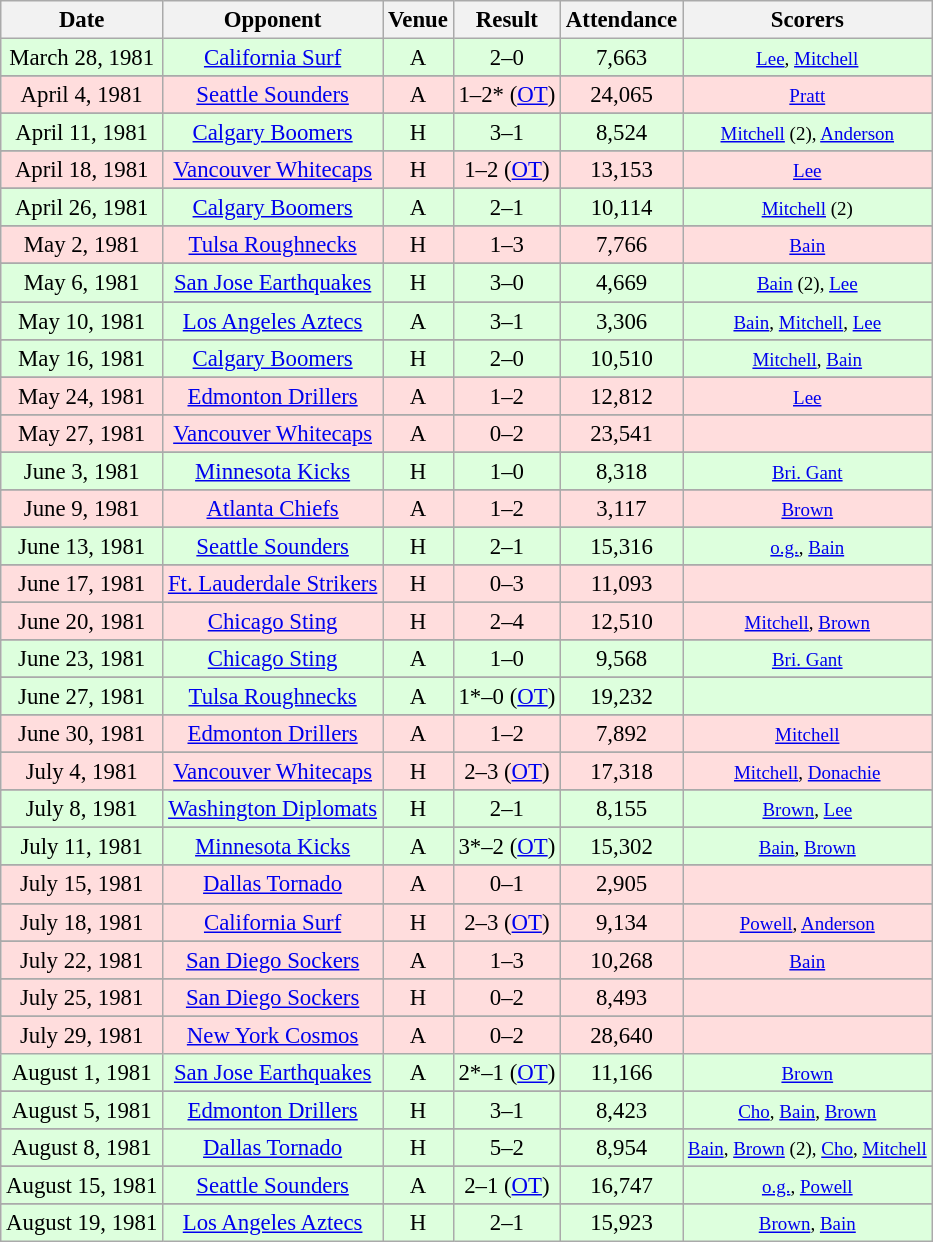<table class="wikitable" style="font-size:95%; text-align:center">
<tr>
<th>Date</th>
<th>Opponent</th>
<th>Venue</th>
<th>Result</th>
<th>Attendance</th>
<th>Scorers</th>
</tr>
<tr bgcolor="#ddffdd">
<td>March 28, 1981</td>
<td><a href='#'>California Surf</a></td>
<td>A</td>
<td>2–0</td>
<td>7,663</td>
<td><small><a href='#'>Lee</a>, <a href='#'>Mitchell</a></small></td>
</tr>
<tr>
</tr>
<tr bgcolor="#ffdddd">
<td>April 4, 1981</td>
<td><a href='#'>Seattle Sounders</a></td>
<td>A</td>
<td>1–2* (<a href='#'>OT</a>)</td>
<td>24,065</td>
<td><small><a href='#'>Pratt</a></small></td>
</tr>
<tr>
</tr>
<tr bgcolor="#ddffdd">
<td>April 11, 1981</td>
<td><a href='#'>Calgary Boomers</a></td>
<td>H</td>
<td>3–1</td>
<td>8,524</td>
<td><small><a href='#'>Mitchell</a> (2), <a href='#'>Anderson</a></small></td>
</tr>
<tr>
</tr>
<tr bgcolor="#ffdddd">
<td>April 18, 1981</td>
<td><a href='#'>Vancouver Whitecaps</a></td>
<td>H</td>
<td>1–2 (<a href='#'>OT</a>)</td>
<td>13,153</td>
<td><small><a href='#'>Lee</a></small></td>
</tr>
<tr>
</tr>
<tr bgcolor="#ddffdd">
<td>April 26, 1981</td>
<td><a href='#'>Calgary Boomers</a></td>
<td>A</td>
<td>2–1</td>
<td>10,114</td>
<td><small><a href='#'>Mitchell</a> (2)</small></td>
</tr>
<tr>
</tr>
<tr bgcolor="#ffdddd">
<td>May 2, 1981</td>
<td><a href='#'>Tulsa Roughnecks</a></td>
<td>H</td>
<td>1–3</td>
<td>7,766</td>
<td><small><a href='#'>Bain</a></small></td>
</tr>
<tr>
</tr>
<tr bgcolor="#ddffdd">
<td>May 6, 1981</td>
<td><a href='#'>San Jose Earthquakes</a></td>
<td>H</td>
<td>3–0</td>
<td>4,669</td>
<td><small><a href='#'>Bain</a> (2), <a href='#'>Lee</a></small></td>
</tr>
<tr>
</tr>
<tr bgcolor="#ddffdd">
<td>May 10, 1981</td>
<td><a href='#'>Los Angeles Aztecs</a></td>
<td>A</td>
<td>3–1</td>
<td>3,306</td>
<td><small><a href='#'>Bain</a>, <a href='#'>Mitchell</a>, <a href='#'>Lee</a></small></td>
</tr>
<tr>
</tr>
<tr bgcolor="#ddffdd">
<td>May 16, 1981</td>
<td><a href='#'>Calgary Boomers</a></td>
<td>H</td>
<td>2–0</td>
<td>10,510</td>
<td><small><a href='#'>Mitchell</a>, <a href='#'>Bain</a></small></td>
</tr>
<tr>
</tr>
<tr bgcolor="#ffdddd">
<td>May 24, 1981</td>
<td><a href='#'>Edmonton Drillers</a></td>
<td>A</td>
<td>1–2</td>
<td>12,812</td>
<td><small><a href='#'>Lee</a></small></td>
</tr>
<tr>
</tr>
<tr bgcolor="#ffdddd">
<td>May 27, 1981</td>
<td><a href='#'>Vancouver Whitecaps</a></td>
<td>A</td>
<td>0–2</td>
<td>23,541</td>
<td></td>
</tr>
<tr>
</tr>
<tr bgcolor="#ddffdd">
<td>June 3, 1981</td>
<td><a href='#'>Minnesota Kicks</a></td>
<td>H</td>
<td>1–0</td>
<td>8,318</td>
<td><small><a href='#'>Bri. Gant</a></small></td>
</tr>
<tr>
</tr>
<tr bgcolor="#ffdddd">
<td>June 9, 1981</td>
<td><a href='#'>Atlanta Chiefs</a></td>
<td>A</td>
<td>1–2</td>
<td>3,117</td>
<td><small><a href='#'>Brown</a></small></td>
</tr>
<tr>
</tr>
<tr bgcolor="#ddffdd">
<td>June 13, 1981</td>
<td><a href='#'>Seattle Sounders</a></td>
<td>H</td>
<td>2–1</td>
<td>15,316</td>
<td><small><a href='#'>o.g.</a>, <a href='#'>Bain</a></small></td>
</tr>
<tr>
</tr>
<tr bgcolor="#ffdddd">
<td>June 17, 1981</td>
<td><a href='#'>Ft. Lauderdale Strikers</a></td>
<td>H</td>
<td>0–3</td>
<td>11,093</td>
<td></td>
</tr>
<tr>
</tr>
<tr bgcolor="#ffdddd">
<td>June 20, 1981</td>
<td><a href='#'>Chicago Sting</a></td>
<td>H</td>
<td>2–4</td>
<td>12,510</td>
<td><small><a href='#'>Mitchell</a>, <a href='#'>Brown</a></small></td>
</tr>
<tr>
</tr>
<tr bgcolor="#ddffdd">
<td>June 23, 1981</td>
<td><a href='#'>Chicago Sting</a></td>
<td>A</td>
<td>1–0</td>
<td>9,568</td>
<td><small><a href='#'>Bri. Gant</a></small></td>
</tr>
<tr>
</tr>
<tr bgcolor="#ddffdd">
<td>June 27, 1981</td>
<td><a href='#'>Tulsa Roughnecks</a></td>
<td>A</td>
<td>1*–0 (<a href='#'>OT</a>)</td>
<td>19,232</td>
<td></td>
</tr>
<tr>
</tr>
<tr bgcolor="#ffdddd">
<td>June 30, 1981</td>
<td><a href='#'>Edmonton Drillers</a></td>
<td>A</td>
<td>1–2</td>
<td>7,892</td>
<td><small><a href='#'>Mitchell</a></small></td>
</tr>
<tr>
</tr>
<tr bgcolor="#ffdddd">
<td>July 4, 1981</td>
<td><a href='#'>Vancouver Whitecaps</a></td>
<td>H</td>
<td>2–3 (<a href='#'>OT</a>)</td>
<td>17,318</td>
<td><small><a href='#'>Mitchell</a>, <a href='#'>Donachie</a></small></td>
</tr>
<tr>
</tr>
<tr bgcolor="#ddffdd">
<td>July 8, 1981</td>
<td><a href='#'>Washington Diplomats</a></td>
<td>H</td>
<td>2–1</td>
<td>8,155</td>
<td><small><a href='#'>Brown</a>, <a href='#'>Lee</a></small></td>
</tr>
<tr>
</tr>
<tr bgcolor="#ddffdd">
<td>July 11, 1981</td>
<td><a href='#'>Minnesota Kicks</a></td>
<td>A</td>
<td>3*–2 (<a href='#'>OT</a>)</td>
<td>15,302</td>
<td><small><a href='#'>Bain</a>, <a href='#'>Brown</a></small></td>
</tr>
<tr>
</tr>
<tr bgcolor="#ffdddd">
<td>July 15, 1981</td>
<td><a href='#'>Dallas Tornado</a></td>
<td>A</td>
<td>0–1</td>
<td>2,905</td>
<td></td>
</tr>
<tr>
</tr>
<tr bgcolor="#ffdddd">
<td>July 18, 1981</td>
<td><a href='#'>California Surf</a></td>
<td>H</td>
<td>2–3 (<a href='#'>OT</a>)</td>
<td>9,134</td>
<td><small><a href='#'>Powell</a>, <a href='#'>Anderson</a></small></td>
</tr>
<tr>
</tr>
<tr bgcolor="#ffdddd">
<td>July 22, 1981</td>
<td><a href='#'>San Diego Sockers</a></td>
<td>A</td>
<td>1–3</td>
<td>10,268</td>
<td><small><a href='#'>Bain</a></small></td>
</tr>
<tr>
</tr>
<tr bgcolor="#ffdddd">
<td>July 25, 1981</td>
<td><a href='#'>San Diego Sockers</a></td>
<td>H</td>
<td>0–2</td>
<td>8,493</td>
<td></td>
</tr>
<tr>
</tr>
<tr bgcolor="#ffdddd">
<td>July 29, 1981</td>
<td><a href='#'>New York Cosmos</a></td>
<td>A</td>
<td>0–2</td>
<td>28,640</td>
<td></td>
</tr>
<tr bgcolor="#ddffdd">
<td>August 1, 1981</td>
<td><a href='#'>San Jose Earthquakes</a></td>
<td>A</td>
<td>2*–1 (<a href='#'>OT</a>)</td>
<td>11,166</td>
<td><small><a href='#'>Brown</a></small></td>
</tr>
<tr>
</tr>
<tr bgcolor="#ddffdd">
<td>August 5, 1981</td>
<td><a href='#'>Edmonton Drillers</a></td>
<td>H</td>
<td>3–1</td>
<td>8,423</td>
<td><small><a href='#'>Cho</a>, <a href='#'>Bain</a>, <a href='#'>Brown</a></small></td>
</tr>
<tr>
</tr>
<tr bgcolor="#ddffdd">
<td>August 8, 1981</td>
<td><a href='#'>Dallas Tornado</a></td>
<td>H</td>
<td>5–2</td>
<td>8,954</td>
<td><small><a href='#'>Bain</a>, <a href='#'>Brown</a> (2), <a href='#'>Cho</a>, <a href='#'>Mitchell</a></small></td>
</tr>
<tr>
</tr>
<tr bgcolor="#ddffdd">
<td>August 15, 1981</td>
<td><a href='#'>Seattle Sounders</a></td>
<td>A</td>
<td>2–1 (<a href='#'>OT</a>)</td>
<td>16,747</td>
<td><small><a href='#'>o.g.</a>, <a href='#'>Powell</a></small></td>
</tr>
<tr>
</tr>
<tr bgcolor="#ddffdd">
<td>August 19, 1981</td>
<td><a href='#'>Los Angeles Aztecs</a></td>
<td>H</td>
<td>2–1</td>
<td>15,923</td>
<td><small><a href='#'>Brown</a>, <a href='#'>Bain</a></small></td>
</tr>
</table>
